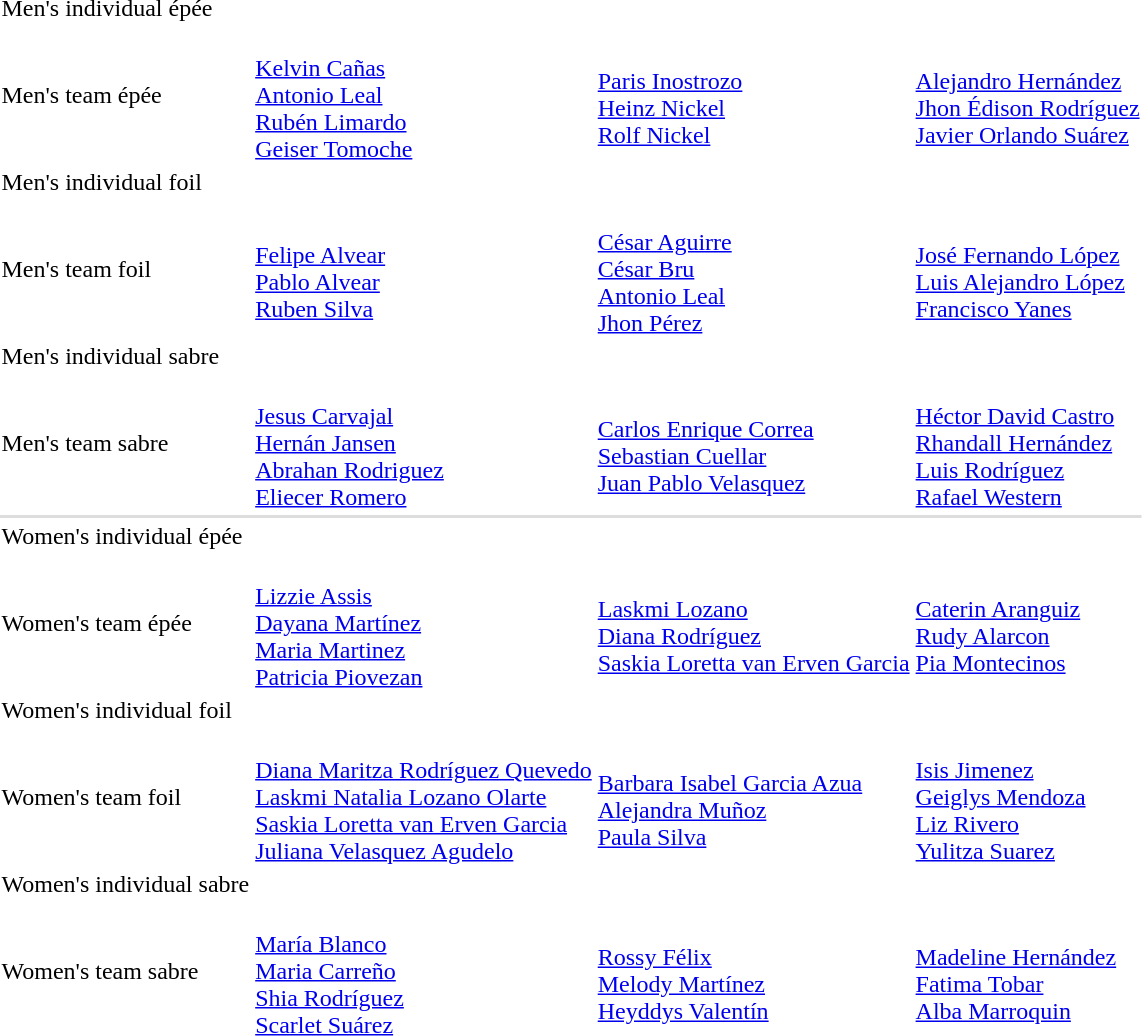<table>
<tr>
<td rowspan=2>Men's individual épée</td>
<td rowspan=2></td>
<td rowspan=2></td>
<td></td>
</tr>
<tr>
<td></td>
</tr>
<tr>
<td>Men's team épée</td>
<td><br><a href='#'>Kelvin Cañas</a><br><a href='#'>Antonio Leal</a><br><a href='#'>Rubén Limardo</a><br><a href='#'>Geiser Tomoche</a></td>
<td><br><a href='#'>Paris Inostrozo</a><br><a href='#'>Heinz Nickel</a><br><a href='#'>Rolf Nickel</a></td>
<td><br><a href='#'>Alejandro Hernández</a><br><a href='#'>Jhon Édison Rodríguez</a><br><a href='#'>Javier Orlando Suárez</a></td>
</tr>
<tr>
<td rowspan=2>Men's individual foil</td>
<td rowspan=2></td>
<td rowspan=2></td>
<td></td>
</tr>
<tr>
<td></td>
</tr>
<tr>
<td>Men's team foil</td>
<td><br><a href='#'>Felipe Alvear</a><br><a href='#'>Pablo Alvear</a><br><a href='#'>Ruben Silva</a></td>
<td><br><a href='#'>César Aguirre</a><br><a href='#'>César Bru</a><br><a href='#'>Antonio Leal</a><br><a href='#'>Jhon Pérez</a></td>
<td><br><a href='#'>José Fernando López</a><br><a href='#'>Luis Alejandro López</a><br><a href='#'>Francisco Yanes</a></td>
</tr>
<tr>
<td rowspan=2>Men's individual sabre</td>
<td rowspan=2></td>
<td rowspan=2></td>
<td></td>
</tr>
<tr>
<td></td>
</tr>
<tr>
<td>Men's team sabre</td>
<td><br><a href='#'>Jesus Carvajal</a><br><a href='#'>Hernán Jansen</a><br><a href='#'>Abrahan Rodriguez</a><br><a href='#'>Eliecer Romero</a></td>
<td><br><a href='#'>Carlos Enrique Correa</a><br><a href='#'>Sebastian Cuellar</a><br><a href='#'>Juan Pablo Velasquez</a></td>
<td><br><a href='#'>Héctor David Castro</a><br><a href='#'>Rhandall Hernández</a><br><a href='#'>Luis Rodríguez</a><br><a href='#'>Rafael Western</a></td>
</tr>
<tr bgcolor=#DDDDDD>
<td colspan=7></td>
</tr>
<tr>
<td rowspan=2>Women's individual épée</td>
<td rowspan=2></td>
<td rowspan=2></td>
<td></td>
</tr>
<tr>
<td></td>
</tr>
<tr>
<td>Women's team épée</td>
<td><br><a href='#'>Lizzie Assis</a><br><a href='#'>Dayana Martínez</a><br><a href='#'>Maria Martinez</a><br><a href='#'>Patricia Piovezan</a></td>
<td><br><a href='#'>Laskmi Lozano</a><br><a href='#'>Diana Rodríguez</a><br><a href='#'>Saskia Loretta van Erven Garcia</a></td>
<td><br><a href='#'>Caterin Aranguiz</a><br><a href='#'>Rudy Alarcon</a><br><a href='#'>Pia Montecinos</a></td>
</tr>
<tr>
<td rowspan=2>Women's individual foil</td>
<td rowspan=2></td>
<td rowspan=2></td>
<td></td>
</tr>
<tr>
<td></td>
</tr>
<tr>
<td>Women's team foil</td>
<td><br><a href='#'>Diana Maritza Rodríguez Quevedo</a><br><a href='#'>Laskmi Natalia Lozano Olarte</a><br><a href='#'>Saskia Loretta van Erven Garcia</a><br><a href='#'>Juliana Velasquez Agudelo</a></td>
<td><br><a href='#'>Barbara Isabel Garcia Azua</a><br><a href='#'>Alejandra Muñoz</a><br><a href='#'>Paula Silva</a></td>
<td><br><a href='#'>Isis Jimenez</a><br><a href='#'>Geiglys Mendoza</a><br><a href='#'>Liz Rivero</a><br><a href='#'>Yulitza Suarez</a></td>
</tr>
<tr>
<td rowspan=2>Women's individual sabre</td>
<td rowspan=2></td>
<td rowspan=2></td>
<td></td>
</tr>
<tr>
<td></td>
</tr>
<tr>
<td>Women's team sabre</td>
<td><br><a href='#'>María Blanco</a><br><a href='#'>Maria Carreño</a><br><a href='#'>Shia Rodríguez</a><br><a href='#'>Scarlet Suárez</a></td>
<td><br><a href='#'>Rossy Félix</a><br><a href='#'>Melody Martínez</a><br><a href='#'>Heyddys Valentín</a></td>
<td><br><a href='#'>Madeline Hernández</a><br><a href='#'>Fatima Tobar</a><br><a href='#'>Alba Marroquin</a></td>
</tr>
</table>
